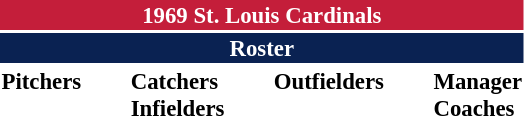<table class="toccolours" style="font-size: 95%;">
<tr>
<th colspan="10" style="background-color: #c41e3a; color: white; text-align: center;">1969 St. Louis Cardinals</th>
</tr>
<tr>
<td colspan="10" style="background-color: #0a2252; color: white; text-align: center;"><strong>Roster</strong></td>
</tr>
<tr>
<td valign="top"><strong>Pitchers</strong><br>

















</td>
<td width="25px"></td>
<td valign="top"><strong>Catchers</strong><br>


<strong>Infielders</strong>









</td>
<td width="25px"></td>
<td valign="top"><strong>Outfielders</strong><br>








</td>
<td width="25px"></td>
<td valign="top"><strong>Manager</strong><br>
<strong>Coaches</strong>



</td>
</tr>
</table>
